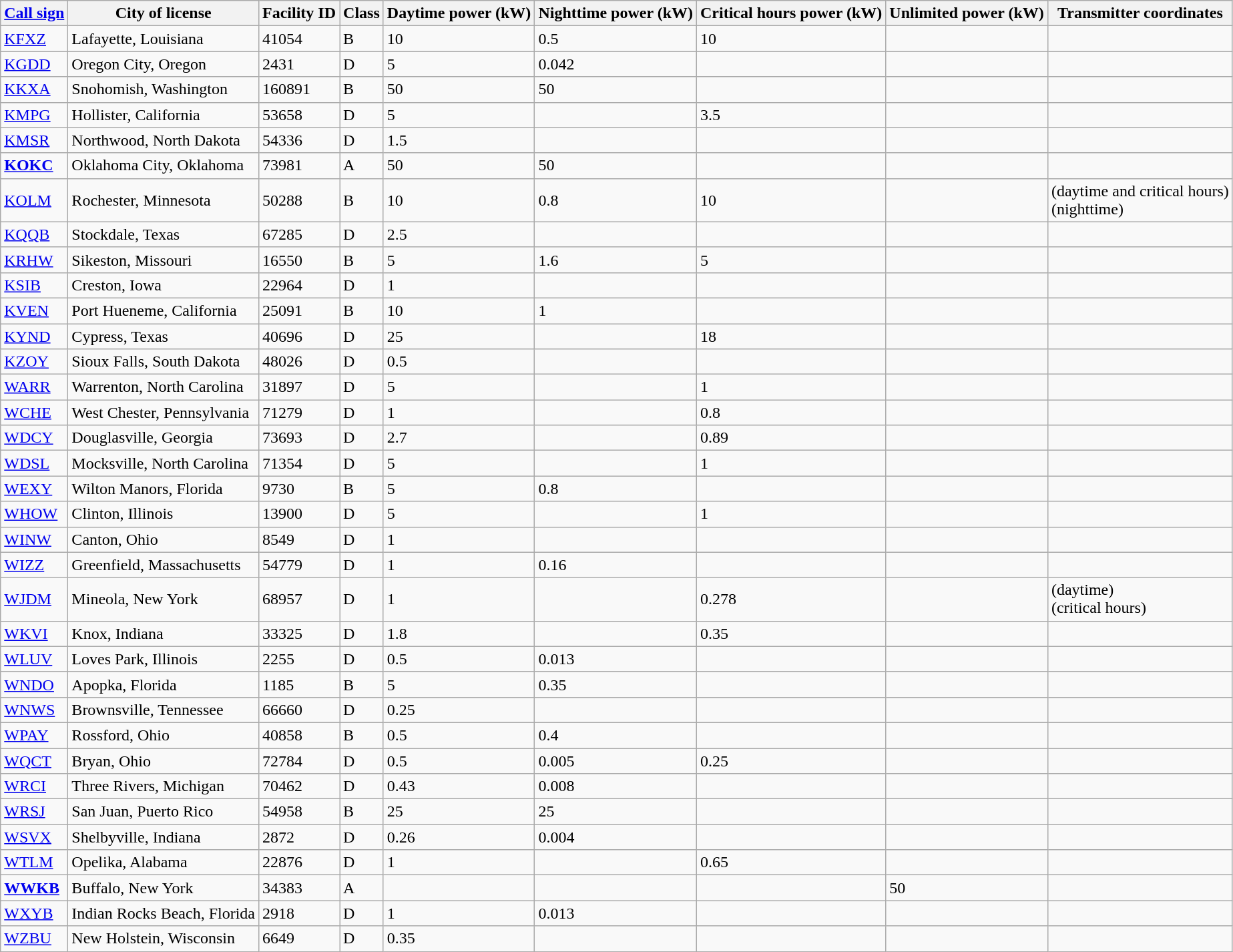<table class="wikitable sortable">
<tr>
<th><a href='#'>Call sign</a></th>
<th>City of license</th>
<th>Facility ID</th>
<th>Class</th>
<th>Daytime power (kW)</th>
<th>Nighttime power (kW)</th>
<th>Critical hours power (kW)</th>
<th>Unlimited power (kW)</th>
<th>Transmitter coordinates</th>
</tr>
<tr>
<td><a href='#'>KFXZ</a></td>
<td>Lafayette, Louisiana</td>
<td>41054</td>
<td>B</td>
<td>10</td>
<td>0.5</td>
<td>10</td>
<td></td>
<td></td>
</tr>
<tr>
<td><a href='#'>KGDD</a></td>
<td>Oregon City, Oregon</td>
<td>2431</td>
<td>D</td>
<td>5</td>
<td>0.042</td>
<td></td>
<td></td>
<td></td>
</tr>
<tr>
<td><a href='#'>KKXA</a></td>
<td>Snohomish, Washington</td>
<td>160891</td>
<td>B</td>
<td>50</td>
<td>50</td>
<td></td>
<td></td>
<td></td>
</tr>
<tr>
<td><a href='#'>KMPG</a></td>
<td>Hollister, California</td>
<td>53658</td>
<td>D</td>
<td>5</td>
<td></td>
<td>3.5</td>
<td></td>
<td></td>
</tr>
<tr>
<td><a href='#'>KMSR</a></td>
<td>Northwood, North Dakota</td>
<td>54336</td>
<td>D</td>
<td>1.5</td>
<td></td>
<td></td>
<td></td>
<td></td>
</tr>
<tr>
<td><strong><a href='#'>KOKC</a></strong></td>
<td>Oklahoma City, Oklahoma</td>
<td>73981</td>
<td>A</td>
<td>50</td>
<td>50</td>
<td></td>
<td></td>
<td></td>
</tr>
<tr>
<td><a href='#'>KOLM</a></td>
<td>Rochester, Minnesota</td>
<td>50288</td>
<td>B</td>
<td>10</td>
<td>0.8</td>
<td>10</td>
<td></td>
<td> (daytime and critical hours)<br> (nighttime)</td>
</tr>
<tr>
<td><a href='#'>KQQB</a></td>
<td>Stockdale, Texas</td>
<td>67285</td>
<td>D</td>
<td>2.5</td>
<td></td>
<td></td>
<td></td>
<td></td>
</tr>
<tr>
<td><a href='#'>KRHW</a></td>
<td>Sikeston, Missouri</td>
<td>16550</td>
<td>B</td>
<td>5</td>
<td>1.6</td>
<td>5</td>
<td></td>
<td></td>
</tr>
<tr>
<td><a href='#'>KSIB</a></td>
<td>Creston, Iowa</td>
<td>22964</td>
<td>D</td>
<td>1</td>
<td></td>
<td></td>
<td></td>
<td></td>
</tr>
<tr>
<td><a href='#'>KVEN</a></td>
<td>Port Hueneme, California</td>
<td>25091</td>
<td>B</td>
<td>10</td>
<td>1</td>
<td></td>
<td></td>
<td></td>
</tr>
<tr>
<td><a href='#'>KYND</a></td>
<td>Cypress, Texas</td>
<td>40696</td>
<td>D</td>
<td>25</td>
<td></td>
<td>18</td>
<td></td>
<td></td>
</tr>
<tr>
<td><a href='#'>KZOY</a></td>
<td>Sioux Falls, South Dakota</td>
<td>48026</td>
<td>D</td>
<td>0.5</td>
<td></td>
<td></td>
<td></td>
<td></td>
</tr>
<tr>
<td><a href='#'>WARR</a></td>
<td>Warrenton, North Carolina</td>
<td>31897</td>
<td>D</td>
<td>5</td>
<td></td>
<td>1</td>
<td></td>
<td></td>
</tr>
<tr>
<td><a href='#'>WCHE</a></td>
<td>West Chester, Pennsylvania</td>
<td>71279</td>
<td>D</td>
<td>1</td>
<td></td>
<td>0.8</td>
<td></td>
<td></td>
</tr>
<tr>
<td><a href='#'>WDCY</a></td>
<td>Douglasville, Georgia</td>
<td>73693</td>
<td>D</td>
<td>2.7</td>
<td></td>
<td>0.89</td>
<td></td>
<td></td>
</tr>
<tr>
<td><a href='#'>WDSL</a></td>
<td>Mocksville, North Carolina</td>
<td>71354</td>
<td>D</td>
<td>5</td>
<td></td>
<td>1</td>
<td></td>
<td></td>
</tr>
<tr>
<td><a href='#'>WEXY</a></td>
<td>Wilton Manors, Florida</td>
<td>9730</td>
<td>B</td>
<td>5</td>
<td>0.8</td>
<td></td>
<td></td>
<td></td>
</tr>
<tr>
<td><a href='#'>WHOW</a></td>
<td>Clinton, Illinois</td>
<td>13900</td>
<td>D</td>
<td>5</td>
<td></td>
<td>1</td>
<td></td>
<td></td>
</tr>
<tr>
<td><a href='#'>WINW</a></td>
<td>Canton, Ohio</td>
<td>8549</td>
<td>D</td>
<td>1</td>
<td></td>
<td></td>
<td></td>
<td></td>
</tr>
<tr>
<td><a href='#'>WIZZ</a></td>
<td>Greenfield, Massachusetts</td>
<td>54779</td>
<td>D</td>
<td>1</td>
<td>0.16</td>
<td></td>
<td></td>
<td></td>
</tr>
<tr>
<td><a href='#'>WJDM</a></td>
<td>Mineola, New York</td>
<td>68957</td>
<td>D</td>
<td>1</td>
<td></td>
<td>0.278</td>
<td></td>
<td> (daytime)<br> (critical hours)</td>
</tr>
<tr>
<td><a href='#'>WKVI</a></td>
<td>Knox, Indiana</td>
<td>33325</td>
<td>D</td>
<td>1.8</td>
<td></td>
<td>0.35</td>
<td></td>
<td></td>
</tr>
<tr>
<td><a href='#'>WLUV</a></td>
<td>Loves Park, Illinois</td>
<td>2255</td>
<td>D</td>
<td>0.5</td>
<td>0.013</td>
<td></td>
<td></td>
<td></td>
</tr>
<tr>
<td><a href='#'>WNDO</a></td>
<td>Apopka, Florida</td>
<td>1185</td>
<td>B</td>
<td>5</td>
<td>0.35</td>
<td></td>
<td></td>
<td></td>
</tr>
<tr>
<td><a href='#'>WNWS</a></td>
<td>Brownsville, Tennessee</td>
<td>66660</td>
<td>D</td>
<td>0.25</td>
<td></td>
<td></td>
<td></td>
<td></td>
</tr>
<tr>
<td><a href='#'>WPAY</a></td>
<td>Rossford, Ohio</td>
<td>40858</td>
<td>B</td>
<td>0.5</td>
<td>0.4</td>
<td></td>
<td></td>
<td></td>
</tr>
<tr>
<td><a href='#'>WQCT</a></td>
<td>Bryan, Ohio</td>
<td>72784</td>
<td>D</td>
<td>0.5</td>
<td>0.005</td>
<td>0.25</td>
<td></td>
<td></td>
</tr>
<tr>
<td><a href='#'>WRCI</a></td>
<td>Three Rivers, Michigan</td>
<td>70462</td>
<td>D</td>
<td>0.43</td>
<td>0.008</td>
<td></td>
<td></td>
<td></td>
</tr>
<tr>
<td><a href='#'>WRSJ</a></td>
<td>San Juan, Puerto Rico</td>
<td>54958</td>
<td>B</td>
<td>25</td>
<td>25</td>
<td></td>
<td></td>
<td></td>
</tr>
<tr>
<td><a href='#'>WSVX</a></td>
<td>Shelbyville, Indiana</td>
<td>2872</td>
<td>D</td>
<td>0.26</td>
<td>0.004</td>
<td></td>
<td></td>
<td></td>
</tr>
<tr>
<td><a href='#'>WTLM</a></td>
<td>Opelika, Alabama</td>
<td>22876</td>
<td>D</td>
<td>1</td>
<td></td>
<td>0.65</td>
<td></td>
<td></td>
</tr>
<tr>
<td><strong><a href='#'>WWKB</a></strong></td>
<td>Buffalo, New York</td>
<td>34383</td>
<td>A</td>
<td></td>
<td></td>
<td></td>
<td>50</td>
<td></td>
</tr>
<tr>
<td><a href='#'>WXYB</a></td>
<td>Indian Rocks Beach, Florida</td>
<td>2918</td>
<td>D</td>
<td>1</td>
<td>0.013</td>
<td></td>
<td></td>
<td></td>
</tr>
<tr>
<td><a href='#'>WZBU</a></td>
<td>New Holstein, Wisconsin</td>
<td>6649</td>
<td>D</td>
<td>0.35</td>
<td></td>
<td></td>
<td></td>
<td></td>
</tr>
</table>
